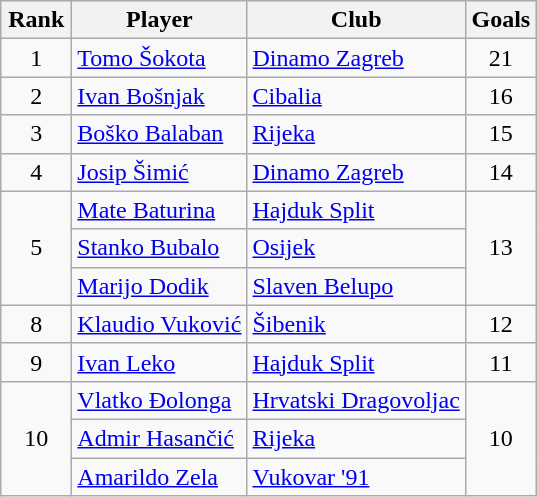<table class="wikitable">
<tr>
<th width="40px">Rank</th>
<th>Player</th>
<th>Club</th>
<th width="40px">Goals</th>
</tr>
<tr>
<td align=center>1</td>
<td> <a href='#'>Tomo Šokota</a></td>
<td><a href='#'>Dinamo Zagreb</a></td>
<td align=center>21</td>
</tr>
<tr>
<td align=center>2</td>
<td> <a href='#'>Ivan Bošnjak</a></td>
<td><a href='#'>Cibalia</a></td>
<td align=center>16</td>
</tr>
<tr>
<td align=center>3</td>
<td> <a href='#'>Boško Balaban</a></td>
<td><a href='#'>Rijeka</a></td>
<td style="text-align:center;">15</td>
</tr>
<tr>
<td align=center>4</td>
<td> <a href='#'>Josip Šimić</a></td>
<td><a href='#'>Dinamo Zagreb</a></td>
<td align=center>14</td>
</tr>
<tr>
<td rowspan=3 align=center>5</td>
<td> <a href='#'>Mate Baturina</a></td>
<td><a href='#'>Hajduk Split</a></td>
<td rowspan=3 align=center>13</td>
</tr>
<tr>
<td> <a href='#'>Stanko Bubalo</a></td>
<td><a href='#'>Osijek</a></td>
</tr>
<tr>
<td> <a href='#'>Marijo Dodik</a></td>
<td><a href='#'>Slaven Belupo</a></td>
</tr>
<tr>
<td align=center>8</td>
<td> <a href='#'>Klaudio Vuković</a></td>
<td><a href='#'>Šibenik</a></td>
<td align=center>12</td>
</tr>
<tr>
<td align=center>9</td>
<td> <a href='#'>Ivan Leko</a></td>
<td><a href='#'>Hajduk Split</a></td>
<td align=center>11</td>
</tr>
<tr>
<td rowspan=3 align=center>10</td>
<td> <a href='#'>Vlatko Đolonga</a></td>
<td><a href='#'>Hrvatski Dragovoljac</a></td>
<td rowspan=3 align=center>10</td>
</tr>
<tr>
<td> <a href='#'>Admir Hasančić</a></td>
<td><a href='#'>Rijeka</a></td>
</tr>
<tr>
<td> <a href='#'>Amarildo Zela</a></td>
<td><a href='#'>Vukovar '91</a></td>
</tr>
</table>
